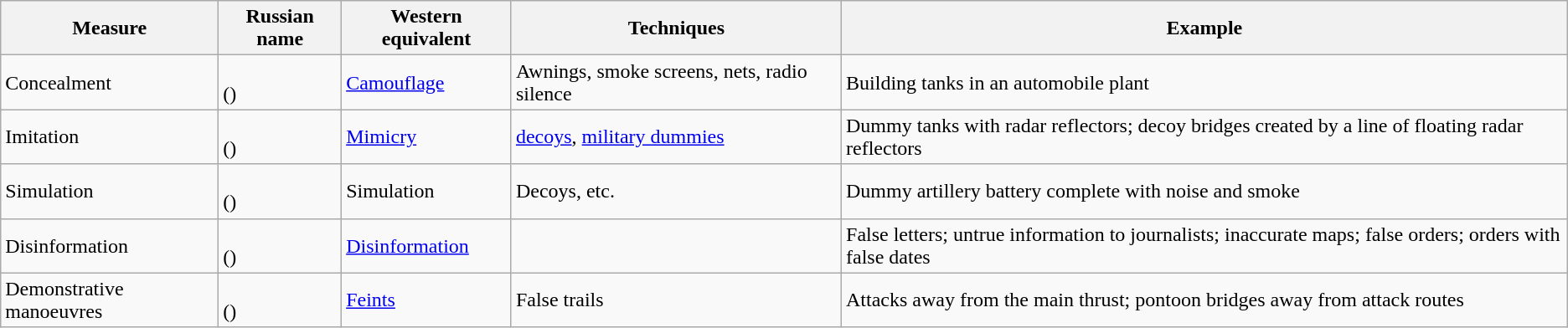<table class="wikitable">
<tr>
<th>Measure</th>
<th>Russian name</th>
<th>Western equivalent</th>
<th>Techniques</th>
<th>Example</th>
</tr>
<tr>
<td>Concealment</td>
<td> <br>()</td>
<td><a href='#'>Camouflage</a></td>
<td>Awnings, smoke screens, nets, radio silence</td>
<td>Building tanks in an automobile plant</td>
</tr>
<tr>
<td>Imitation</td>
<td><br>()</td>
<td><a href='#'>Mimicry</a></td>
<td><a href='#'>decoys</a>, <a href='#'>military dummies</a></td>
<td>Dummy tanks with radar reflectors; decoy bridges created by a line of floating radar reflectors</td>
</tr>
<tr>
<td>Simulation</td>
<td><br>()</td>
<td>Simulation</td>
<td>Decoys, etc.</td>
<td>Dummy artillery battery complete with noise and smoke</td>
</tr>
<tr>
<td>Disinformation</td>
<td><br>()</td>
<td><a href='#'>Disinformation</a></td>
<td></td>
<td>False letters; untrue information to journalists; inaccurate maps; false orders; orders with false dates</td>
</tr>
<tr>
<td>Demonstrative manoeuvres</td>
<td><br>()</td>
<td><a href='#'>Feints</a></td>
<td>False trails</td>
<td>Attacks away from the main thrust; pontoon bridges away from attack routes</td>
</tr>
</table>
